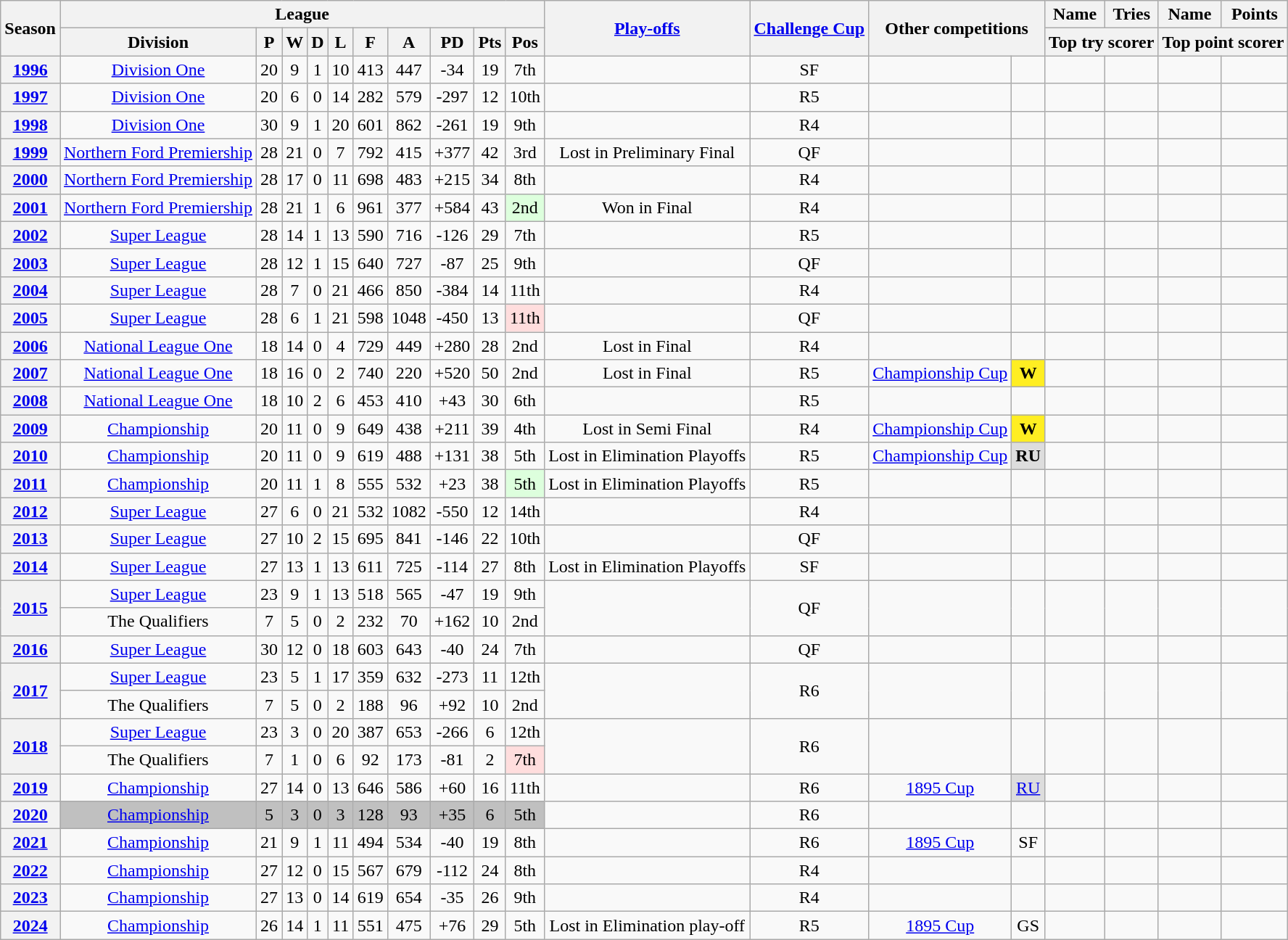<table class="wikitable" style="text-align: center">
<tr>
<th rowspan="2" scope="col">Season</th>
<th colspan="10" scope="col">League</th>
<th rowspan="2" scope="col"><a href='#'>Play-offs</a></th>
<th rowspan="2" scope="col"><a href='#'>Challenge Cup</a></th>
<th colspan="2" rowspan="2" scope="col">Other competitions</th>
<th scope="col">Name</th>
<th scope="col">Tries</th>
<th scope="col">Name</th>
<th scope="col">Points</th>
</tr>
<tr>
<th scope="col">Division</th>
<th scope="col">P</th>
<th scope="col">W</th>
<th scope="col">D</th>
<th scope="col">L</th>
<th scope="col">F</th>
<th scope="col">A</th>
<th>PD</th>
<th scope="col">Pts</th>
<th scope="col">Pos</th>
<th colspan="2" scope="col">Top try scorer</th>
<th colspan="2" scope="col">Top point scorer</th>
</tr>
<tr>
<th scope="row"><a href='#'>1996</a></th>
<td><a href='#'>Division One</a></td>
<td>20</td>
<td>9</td>
<td>1</td>
<td>10</td>
<td>413</td>
<td>447</td>
<td>-34</td>
<td>19</td>
<td>7th</td>
<td></td>
<td>SF</td>
<td></td>
<td></td>
<td></td>
<td></td>
<td></td>
<td></td>
</tr>
<tr>
<th scope="row"><a href='#'>1997</a></th>
<td><a href='#'>Division One</a></td>
<td>20</td>
<td>6</td>
<td>0</td>
<td>14</td>
<td>282</td>
<td>579</td>
<td>-297</td>
<td>12</td>
<td>10th</td>
<td></td>
<td>R5</td>
<td></td>
<td></td>
<td></td>
<td></td>
<td></td>
<td></td>
</tr>
<tr>
<th scope="row"><a href='#'>1998</a></th>
<td><a href='#'>Division One</a></td>
<td>30</td>
<td>9</td>
<td>1</td>
<td>20</td>
<td>601</td>
<td>862</td>
<td>-261</td>
<td>19</td>
<td>9th</td>
<td></td>
<td>R4</td>
<td></td>
<td></td>
<td></td>
<td></td>
<td></td>
<td></td>
</tr>
<tr>
<th scope="row"><a href='#'>1999</a></th>
<td><a href='#'>Northern Ford Premiership</a></td>
<td>28</td>
<td>21</td>
<td>0</td>
<td>7</td>
<td>792</td>
<td>415</td>
<td>+377</td>
<td>42</td>
<td>3rd</td>
<td>Lost in Preliminary Final</td>
<td>QF</td>
<td></td>
<td></td>
<td></td>
<td></td>
<td></td>
<td></td>
</tr>
<tr>
<th scope="row"><a href='#'>2000</a></th>
<td><a href='#'>Northern Ford Premiership</a></td>
<td>28</td>
<td>17</td>
<td>0</td>
<td>11</td>
<td>698</td>
<td>483</td>
<td>+215</td>
<td>34</td>
<td>8th</td>
<td></td>
<td>R4</td>
<td></td>
<td></td>
<td></td>
<td></td>
<td></td>
<td></td>
</tr>
<tr>
<th scope="row"><a href='#'>2001</a></th>
<td><a href='#'>Northern Ford Premiership</a></td>
<td>28</td>
<td>21</td>
<td>1</td>
<td>6</td>
<td>961</td>
<td>377</td>
<td>+584</td>
<td>43</td>
<td style="background:#ddffdd;">2nd</td>
<td>Won in Final</td>
<td>R4</td>
<td></td>
<td></td>
<td></td>
<td></td>
<td></td>
<td></td>
</tr>
<tr>
<th scope="row"><a href='#'>2002</a></th>
<td><a href='#'>Super League</a></td>
<td>28</td>
<td>14</td>
<td>1</td>
<td>13</td>
<td>590</td>
<td>716</td>
<td>-126</td>
<td>29</td>
<td>7th</td>
<td></td>
<td>R5</td>
<td></td>
<td></td>
<td></td>
<td></td>
<td></td>
<td></td>
</tr>
<tr>
<th scope="row"><a href='#'>2003</a></th>
<td><a href='#'>Super League</a></td>
<td>28</td>
<td>12</td>
<td>1</td>
<td>15</td>
<td>640</td>
<td>727</td>
<td>-87</td>
<td>25</td>
<td>9th</td>
<td></td>
<td>QF</td>
<td></td>
<td></td>
<td></td>
<td></td>
<td></td>
<td></td>
</tr>
<tr>
<th scope="row"><a href='#'>2004</a></th>
<td><a href='#'>Super League</a></td>
<td>28</td>
<td>7</td>
<td>0</td>
<td>21</td>
<td>466</td>
<td>850</td>
<td>-384</td>
<td>14</td>
<td>11th</td>
<td></td>
<td>R4</td>
<td></td>
<td></td>
<td></td>
<td></td>
<td></td>
<td></td>
</tr>
<tr>
<th scope="row"><a href='#'>2005</a></th>
<td><a href='#'>Super League</a></td>
<td>28</td>
<td>6</td>
<td>1</td>
<td>21</td>
<td>598</td>
<td>1048</td>
<td>-450</td>
<td>13</td>
<td style="background:#ffdddd;">11th</td>
<td></td>
<td>QF</td>
<td></td>
<td></td>
<td></td>
<td></td>
<td></td>
<td></td>
</tr>
<tr>
<th scope="row"><a href='#'>2006</a></th>
<td><a href='#'>National League One</a></td>
<td>18</td>
<td>14</td>
<td>0</td>
<td>4</td>
<td>729</td>
<td>449</td>
<td>+280</td>
<td>28</td>
<td>2nd</td>
<td>Lost in Final</td>
<td>R4</td>
<td></td>
<td></td>
<td></td>
<td></td>
<td></td>
<td></td>
</tr>
<tr>
<th scope="row"><a href='#'>2007</a></th>
<td><a href='#'>National League One</a></td>
<td>18</td>
<td>16</td>
<td>0</td>
<td>2</td>
<td>740</td>
<td>220</td>
<td>+520</td>
<td>50</td>
<td>2nd</td>
<td>Lost in Final</td>
<td>R5</td>
<td><a href='#'>Championship Cup</a></td>
<td style="background-color:#FE2"><strong>W</strong></td>
<td></td>
<td></td>
<td></td>
<td></td>
</tr>
<tr>
<th scope="row"><a href='#'>2008</a></th>
<td><a href='#'>National League One</a></td>
<td>18</td>
<td>10</td>
<td>2</td>
<td>6</td>
<td>453</td>
<td>410</td>
<td>+43</td>
<td>30</td>
<td>6th</td>
<td></td>
<td>R5</td>
<td></td>
<td></td>
<td></td>
<td></td>
<td></td>
<td></td>
</tr>
<tr>
<th scope="row"><a href='#'>2009</a></th>
<td><a href='#'>Championship</a></td>
<td>20</td>
<td>11</td>
<td>0</td>
<td>9</td>
<td>649</td>
<td>438</td>
<td>+211</td>
<td>39</td>
<td>4th</td>
<td>Lost in Semi Final</td>
<td>R4</td>
<td><a href='#'>Championship Cup</a></td>
<td style="background-color:#FE2"><strong>W</strong></td>
<td></td>
<td></td>
<td></td>
<td></td>
</tr>
<tr>
<th scope="row"><a href='#'>2010</a></th>
<td><a href='#'>Championship</a></td>
<td>20</td>
<td>11</td>
<td>0</td>
<td>9</td>
<td>619</td>
<td>488</td>
<td>+131</td>
<td>38</td>
<td>5th</td>
<td>Lost in Elimination Playoffs</td>
<td>R5</td>
<td><a href='#'>Championship Cup</a></td>
<td style="background-color:#DDD"><strong>RU</strong></td>
<td></td>
<td></td>
<td></td>
<td></td>
</tr>
<tr>
<th scope="row"><a href='#'>2011</a></th>
<td><a href='#'>Championship</a></td>
<td>20</td>
<td>11</td>
<td>1</td>
<td>8</td>
<td>555</td>
<td>532</td>
<td>+23</td>
<td>38</td>
<td style="background:#ddffdd;">5th</td>
<td>Lost in Elimination Playoffs</td>
<td>R5</td>
<td></td>
<td></td>
<td></td>
<td></td>
<td></td>
<td></td>
</tr>
<tr>
<th scope="row"><a href='#'>2012</a></th>
<td><a href='#'>Super League</a></td>
<td>27</td>
<td>6</td>
<td>0</td>
<td>21</td>
<td>532</td>
<td>1082</td>
<td>-550</td>
<td>12</td>
<td>14th</td>
<td></td>
<td>R4</td>
<td></td>
<td></td>
<td></td>
<td></td>
<td></td>
<td></td>
</tr>
<tr>
<th scope="row"><a href='#'>2013</a></th>
<td><a href='#'>Super League</a></td>
<td>27</td>
<td>10</td>
<td>2</td>
<td>15</td>
<td>695</td>
<td>841</td>
<td>-146</td>
<td>22</td>
<td>10th</td>
<td></td>
<td>QF</td>
<td></td>
<td></td>
<td></td>
<td></td>
<td></td>
<td></td>
</tr>
<tr>
<th scope="row"><a href='#'>2014</a></th>
<td><a href='#'>Super League</a></td>
<td>27</td>
<td>13</td>
<td>1</td>
<td>13</td>
<td>611</td>
<td>725</td>
<td>-114</td>
<td>27</td>
<td>8th</td>
<td>Lost in Elimination Playoffs</td>
<td>SF</td>
<td></td>
<td></td>
<td></td>
<td></td>
<td></td>
<td></td>
</tr>
<tr>
<th scope="row" rowspan="2"><a href='#'>2015</a></th>
<td><a href='#'>Super League</a></td>
<td>23</td>
<td>9</td>
<td>1</td>
<td>13</td>
<td>518</td>
<td>565</td>
<td>-47</td>
<td>19</td>
<td>9th</td>
<td rowspan="2"></td>
<td rowspan="2">QF</td>
<td rowspan="2"></td>
<td rowspan="2"></td>
<td rowspan="2"></td>
<td rowspan="2"></td>
<td rowspan="2"></td>
<td rowspan="2"></td>
</tr>
<tr>
<td>The Qualifiers</td>
<td>7</td>
<td>5</td>
<td>0</td>
<td>2</td>
<td>232</td>
<td>70</td>
<td>+162</td>
<td>10</td>
<td>2nd</td>
</tr>
<tr>
<th scope="row"><a href='#'>2016</a></th>
<td><a href='#'>Super League</a></td>
<td>30</td>
<td>12</td>
<td>0</td>
<td>18</td>
<td>603</td>
<td>643</td>
<td>-40</td>
<td>24</td>
<td>7th</td>
<td></td>
<td>QF</td>
<td></td>
<td></td>
<td></td>
<td></td>
<td></td>
<td></td>
</tr>
<tr>
<th scope="row" rowspan="2"><a href='#'>2017</a></th>
<td><a href='#'>Super League</a></td>
<td>23</td>
<td>5</td>
<td>1</td>
<td>17</td>
<td>359</td>
<td>632</td>
<td>-273</td>
<td>11</td>
<td>12th</td>
<td rowspan="2"></td>
<td rowspan="2">R6</td>
<td rowspan="2"></td>
<td rowspan="2"></td>
<td rowspan="2"></td>
<td rowspan="2"></td>
<td rowspan="2"></td>
<td rowspan="2"></td>
</tr>
<tr>
<td>The Qualifiers</td>
<td>7</td>
<td>5</td>
<td>0</td>
<td>2</td>
<td>188</td>
<td>96</td>
<td>+92</td>
<td>10</td>
<td>2nd</td>
</tr>
<tr>
<th scope="row" rowspan="2"><a href='#'>2018</a></th>
<td><a href='#'>Super League</a></td>
<td>23</td>
<td>3</td>
<td>0</td>
<td>20</td>
<td>387</td>
<td>653</td>
<td>-266</td>
<td>6</td>
<td>12th</td>
<td rowspan="2"></td>
<td rowspan="2">R6</td>
<td rowspan="2"></td>
<td rowspan="2"></td>
<td rowspan="2"></td>
<td rowspan="2"></td>
<td rowspan="2"></td>
<td rowspan="2"></td>
</tr>
<tr>
<td>The Qualifiers</td>
<td>7</td>
<td>1</td>
<td>0</td>
<td>6</td>
<td>92</td>
<td>173</td>
<td>-81</td>
<td>2</td>
<td style="background:#ffdddd;">7th</td>
</tr>
<tr>
<th scope="row"><a href='#'>2019</a></th>
<td><a href='#'>Championship</a></td>
<td>27</td>
<td>14</td>
<td>0</td>
<td>13</td>
<td>646</td>
<td>586</td>
<td>+60</td>
<td>16</td>
<td>11th</td>
<td></td>
<td>R6</td>
<td><a href='#'>1895 Cup</a></td>
<td style="background-color:#DDD"><a href='#'>RU</a></td>
<td></td>
<td></td>
<td></td>
<td></td>
</tr>
<tr>
<th scope="row"><a href='#'>2020</a></th>
<td style="background:#C0C0C0;"><a href='#'>Championship</a></td>
<td style="background:#C0C0C0;">5</td>
<td style="background:#C0C0C0;">3</td>
<td style="background:#C0C0C0;">0</td>
<td style="background:#C0C0C0;">3</td>
<td style="background:#C0C0C0;">128</td>
<td style="background:#C0C0C0;">93</td>
<td style="background:#C0C0C0;">+35</td>
<td style="background:#C0C0C0;">6</td>
<td style="background:#C0C0C0;">5th</td>
<td></td>
<td>R6</td>
<td></td>
<td></td>
<td></td>
<td></td>
<td></td>
<td></td>
</tr>
<tr>
<th scope="row"><a href='#'>2021</a></th>
<td><a href='#'>Championship</a></td>
<td>21</td>
<td>9</td>
<td>1</td>
<td>11</td>
<td>494</td>
<td>534</td>
<td>-40</td>
<td>19</td>
<td>8th</td>
<td></td>
<td>R6</td>
<td><a href='#'>1895 Cup</a></td>
<td>SF</td>
<td></td>
<td></td>
<td></td>
<td></td>
</tr>
<tr>
<th scope="row"><a href='#'>2022</a></th>
<td><a href='#'>Championship</a></td>
<td>27</td>
<td>12</td>
<td>0</td>
<td>15</td>
<td>567</td>
<td>679</td>
<td>-112</td>
<td>24</td>
<td>8th</td>
<td></td>
<td>R4</td>
<td></td>
<td></td>
<td></td>
<td></td>
<td></td>
<td></td>
</tr>
<tr>
<th scope="row"><a href='#'>2023</a></th>
<td><a href='#'>Championship</a></td>
<td>27</td>
<td>13</td>
<td>0</td>
<td>14</td>
<td>619</td>
<td>654</td>
<td>-35</td>
<td>26</td>
<td>9th</td>
<td></td>
<td>R4</td>
<td></td>
<td></td>
<td></td>
<td></td>
<td></td>
<td></td>
</tr>
<tr>
<th scope="row"><a href='#'>2024</a></th>
<td><a href='#'>Championship</a></td>
<td>26</td>
<td>14</td>
<td>1</td>
<td>11</td>
<td>551</td>
<td>475</td>
<td>+76</td>
<td>29</td>
<td>5th</td>
<td>Lost in Elimination play-off</td>
<td>R5</td>
<td><a href='#'>1895 Cup</a></td>
<td>GS</td>
<td></td>
<td></td>
<td></td>
<td></td>
</tr>
</table>
